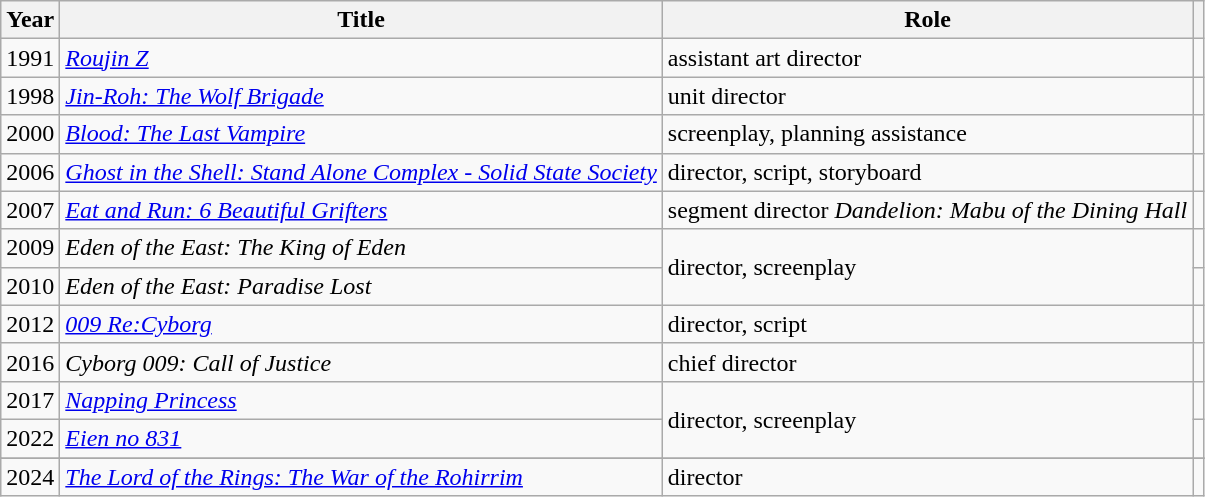<table class="wikitable">
<tr>
<th scope="col">Year</th>
<th scope="col">Title</th>
<th scope="col">Role</th>
<th scope="col"></th>
</tr>
<tr>
<td>1991</td>
<td><em><a href='#'>Roujin Z</a></em></td>
<td>assistant art director</td>
<td></td>
</tr>
<tr>
<td>1998</td>
<td><em><a href='#'>Jin-Roh: The Wolf Brigade</a></em></td>
<td>unit director</td>
<td></td>
</tr>
<tr>
<td>2000</td>
<td><em><a href='#'>Blood: The Last Vampire</a></em></td>
<td>screenplay, planning assistance</td>
<td></td>
</tr>
<tr>
<td>2006</td>
<td><em><a href='#'>Ghost in the Shell: Stand Alone Complex - Solid State Society</a></em></td>
<td>director, script, storyboard</td>
<td></td>
</tr>
<tr>
<td>2007</td>
<td><em><a href='#'>Eat and Run: 6 Beautiful Grifters</a></em></td>
<td>segment director <em>Dandelion: Mabu of the Dining Hall</em></td>
<td></td>
</tr>
<tr>
<td>2009</td>
<td><em>Eden of the East: The King of Eden</em></td>
<td rowspan="2">director, screenplay</td>
<td></td>
</tr>
<tr>
<td>2010</td>
<td><em>Eden of the East: Paradise Lost</em></td>
<td></td>
</tr>
<tr>
<td>2012</td>
<td><em><a href='#'>009 Re:Cyborg</a></em></td>
<td>director, script</td>
<td></td>
</tr>
<tr>
<td>2016</td>
<td><em>Cyborg 009: Call of Justice</em></td>
<td>chief director</td>
<td></td>
</tr>
<tr>
<td>2017</td>
<td><em><a href='#'>Napping Princess</a></em></td>
<td rowspan="2">director, screenplay</td>
<td></td>
</tr>
<tr>
<td>2022</td>
<td><em><a href='#'>Eien no 831</a></em></td>
<td></td>
</tr>
<tr>
</tr>
<tr>
<td>2024</td>
<td><em><a href='#'>The Lord of the Rings: The War of the Rohirrim</a></em></td>
<td>director</td>
<td></td>
</tr>
</table>
